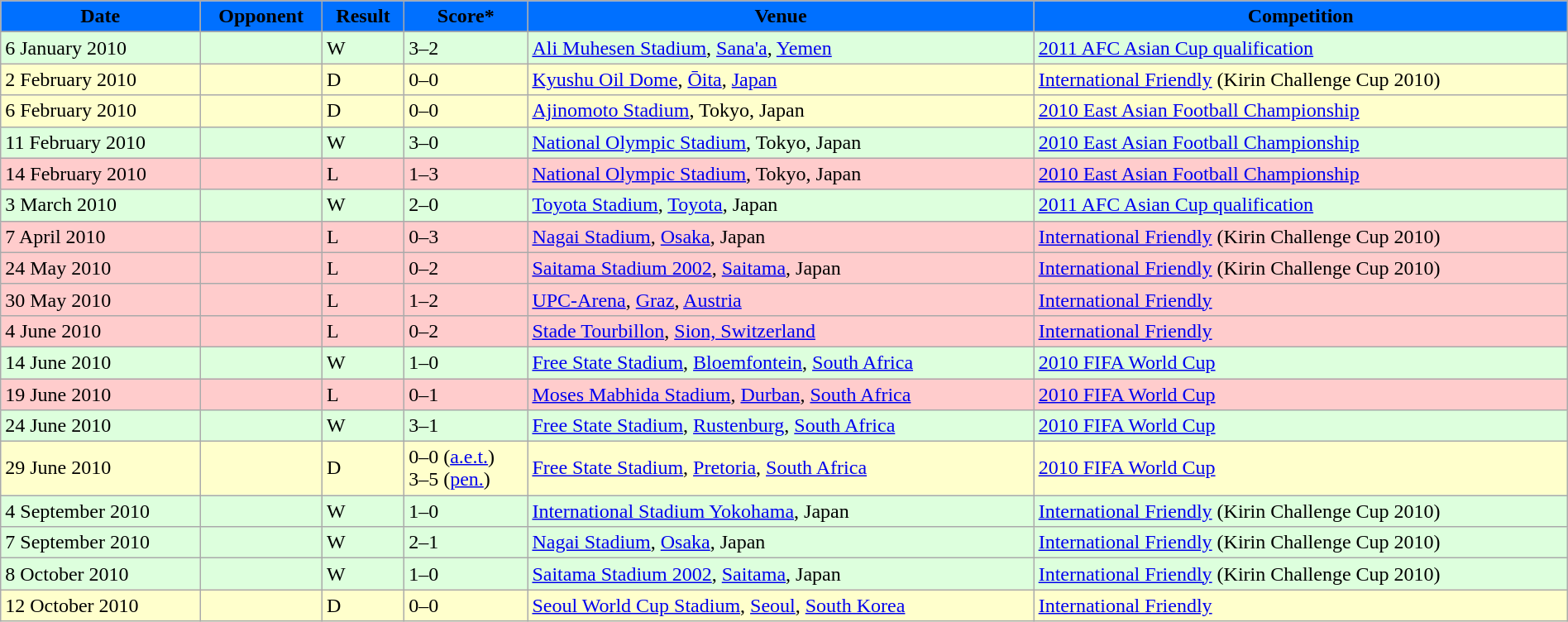<table width=100% class="wikitable">
<tr>
<th style="background:#0070FF;"><span>Date</span></th>
<th style="background:#0070FF;"><span>Opponent</span></th>
<th style="background:#0070FF;"><span>Result</span></th>
<th style="background:#0070FF;"><span>Score*</span></th>
<th style="background:#0070FF;"><span>Venue</span></th>
<th style="background:#0070FF;"><span>Competition</span></th>
</tr>
<tr>
</tr>
<tr style="background:#dfd;">
<td>6 January 2010</td>
<td></td>
<td>W</td>
<td>3–2</td>
<td> <a href='#'>Ali Muhesen Stadium</a>, <a href='#'>Sana'a</a>, <a href='#'>Yemen</a></td>
<td><a href='#'>2011 AFC Asian Cup qualification</a></td>
</tr>
<tr bgcolor=#FFFFCC>
<td>2 February 2010</td>
<td></td>
<td>D</td>
<td>0–0</td>
<td> <a href='#'>Kyushu Oil Dome</a>, <a href='#'>Ōita</a>, <a href='#'>Japan</a></td>
<td><a href='#'>International Friendly</a> (Kirin Challenge Cup 2010)</td>
</tr>
<tr bgcolor=#FFFFCC>
<td>6 February 2010</td>
<td></td>
<td>D</td>
<td>0–0</td>
<td> <a href='#'>Ajinomoto Stadium</a>, Tokyo, Japan</td>
<td><a href='#'>2010 East Asian Football Championship</a></td>
</tr>
<tr style="background:#dfd;">
<td>11 February 2010</td>
<td></td>
<td>W</td>
<td>3–0</td>
<td> <a href='#'>National Olympic Stadium</a>, Tokyo, Japan</td>
<td><a href='#'>2010 East Asian Football Championship</a></td>
</tr>
<tr style="background:#fcc;">
<td>14 February 2010</td>
<td></td>
<td>L</td>
<td>1–3</td>
<td> <a href='#'>National Olympic Stadium</a>, Tokyo, Japan</td>
<td><a href='#'>2010 East Asian Football Championship</a></td>
</tr>
<tr style="background:#dfd;">
<td>3 March 2010</td>
<td></td>
<td>W</td>
<td>2–0</td>
<td> <a href='#'>Toyota Stadium</a>, <a href='#'>Toyota</a>, Japan</td>
<td><a href='#'>2011 AFC Asian Cup qualification</a></td>
</tr>
<tr style="background:#fcc;">
<td>7 April 2010</td>
<td></td>
<td>L</td>
<td>0–3</td>
<td> <a href='#'>Nagai Stadium</a>, <a href='#'>Osaka</a>, Japan</td>
<td><a href='#'>International Friendly</a> (Kirin Challenge Cup 2010)</td>
</tr>
<tr style="background:#fcc;">
<td>24 May 2010</td>
<td></td>
<td>L</td>
<td>0–2</td>
<td> <a href='#'>Saitama Stadium 2002</a>, <a href='#'>Saitama</a>, Japan</td>
<td><a href='#'>International Friendly</a> (Kirin Challenge Cup 2010)</td>
</tr>
<tr style="background:#fcc;">
<td>30 May 2010</td>
<td></td>
<td>L</td>
<td>1–2</td>
<td> <a href='#'>UPC-Arena</a>, <a href='#'>Graz</a>, <a href='#'>Austria</a></td>
<td><a href='#'>International Friendly</a></td>
</tr>
<tr style="background:#fcc;">
<td>4 June 2010</td>
<td></td>
<td>L</td>
<td>0–2</td>
<td> <a href='#'>Stade Tourbillon</a>, <a href='#'>Sion, Switzerland</a></td>
<td><a href='#'>International Friendly</a></td>
</tr>
<tr style="background:#dfd;">
<td>14 June 2010</td>
<td></td>
<td>W</td>
<td>1–0</td>
<td> <a href='#'>Free State Stadium</a>, <a href='#'>Bloemfontein</a>, <a href='#'>South Africa</a></td>
<td><a href='#'>2010 FIFA World Cup</a></td>
</tr>
<tr style="background:#fcc;">
<td>19 June 2010</td>
<td></td>
<td>L</td>
<td>0–1</td>
<td> <a href='#'>Moses Mabhida Stadium</a>, <a href='#'>Durban</a>, <a href='#'>South Africa</a></td>
<td><a href='#'>2010 FIFA World Cup</a></td>
</tr>
<tr style="background:#dfd;">
<td>24 June 2010</td>
<td></td>
<td>W</td>
<td>3–1</td>
<td> <a href='#'>Free State Stadium</a>, <a href='#'>Rustenburg</a>, <a href='#'>South Africa</a></td>
<td><a href='#'>2010 FIFA World Cup</a></td>
</tr>
<tr bgcolor=#FFFFCC>
<td>29 June 2010</td>
<td></td>
<td>D</td>
<td>0–0 (<a href='#'>a.e.t.</a>)<br>3–5 (<a href='#'>pen.</a>)</td>
<td> <a href='#'>Free State Stadium</a>, <a href='#'>Pretoria</a>, <a href='#'>South Africa</a></td>
<td><a href='#'>2010 FIFA World Cup</a></td>
</tr>
<tr style="background:#dfd;">
<td>4 September 2010</td>
<td></td>
<td>W</td>
<td>1–0</td>
<td> <a href='#'>International Stadium Yokohama</a>, Japan</td>
<td><a href='#'>International Friendly</a> (Kirin Challenge Cup 2010)</td>
</tr>
<tr style="background:#dfd;">
<td>7 September 2010</td>
<td></td>
<td>W</td>
<td>2–1</td>
<td> <a href='#'>Nagai Stadium</a>, <a href='#'>Osaka</a>, Japan</td>
<td><a href='#'>International Friendly</a> (Kirin Challenge Cup 2010)</td>
</tr>
<tr style="background:#dfd;">
<td>8 October 2010</td>
<td></td>
<td>W</td>
<td>1–0</td>
<td> <a href='#'>Saitama Stadium 2002</a>, <a href='#'>Saitama</a>, Japan</td>
<td><a href='#'>International Friendly</a> (Kirin Challenge Cup 2010)</td>
</tr>
<tr bgcolor=#FFFFCC>
<td>12 October 2010</td>
<td></td>
<td>D</td>
<td>0–0</td>
<td> <a href='#'>Seoul World Cup Stadium</a>, <a href='#'>Seoul</a>, <a href='#'>South Korea</a></td>
<td><a href='#'>International Friendly</a></td>
</tr>
</table>
